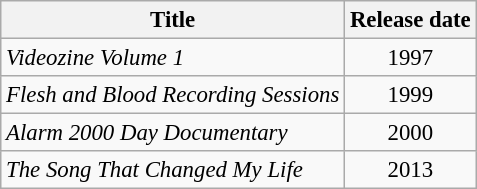<table class="wikitable" style="font-size:95%">
<tr>
<th>Title</th>
<th>Release date</th>
</tr>
<tr>
<td align=left><em>Videozine Volume 1</em></td>
<td style="text-align:center;">1997</td>
</tr>
<tr>
<td align=left><em>Flesh and Blood Recording Sessions</em></td>
<td style="text-align:center;">1999</td>
</tr>
<tr>
<td align=left><em>Alarm 2000 Day Documentary</em></td>
<td align=center>2000</td>
</tr>
<tr>
<td align=left><em>The Song That Changed My Life</em></td>
<td align=center>2013</td>
</tr>
</table>
